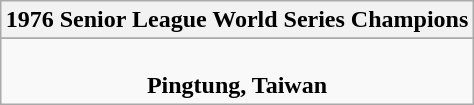<table class="wikitable" style="text-align: center; margin: 0 auto;">
<tr>
<th>1976 Senior League World Series Champions</th>
</tr>
<tr>
</tr>
<tr>
<td><br><strong>Pingtung, Taiwan</strong></td>
</tr>
</table>
